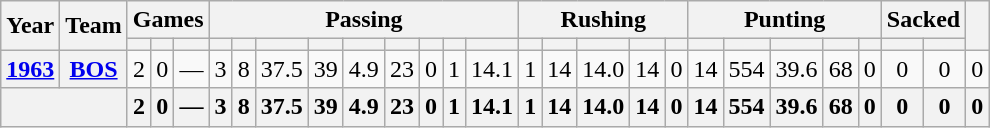<table class="wikitable" style="text-align:center;">
<tr>
<th rowspan="2">Year</th>
<th rowspan="2">Team</th>
<th colspan="3">Games</th>
<th colspan="9">Passing</th>
<th colspan="5">Rushing</th>
<th colspan="5">Punting</th>
<th colspan="2">Sacked</th>
<th rowspan="2"></th>
</tr>
<tr>
<th></th>
<th></th>
<th></th>
<th></th>
<th></th>
<th></th>
<th></th>
<th></th>
<th></th>
<th></th>
<th></th>
<th></th>
<th></th>
<th></th>
<th></th>
<th></th>
<th></th>
<th></th>
<th></th>
<th></th>
<th></th>
<th></th>
<th></th>
<th></th>
</tr>
<tr>
<th><a href='#'>1963</a></th>
<th><a href='#'>BOS</a></th>
<td>2</td>
<td>0</td>
<td>—</td>
<td>3</td>
<td>8</td>
<td>37.5</td>
<td>39</td>
<td>4.9</td>
<td>23</td>
<td>0</td>
<td>1</td>
<td>14.1</td>
<td>1</td>
<td>14</td>
<td>14.0</td>
<td>14</td>
<td>0</td>
<td>14</td>
<td>554</td>
<td>39.6</td>
<td>68</td>
<td>0</td>
<td>0</td>
<td>0</td>
<td>0</td>
</tr>
<tr>
<th colspan="2"></th>
<th>2</th>
<th>0</th>
<th>—</th>
<th>3</th>
<th>8</th>
<th>37.5</th>
<th>39</th>
<th>4.9</th>
<th>23</th>
<th>0</th>
<th>1</th>
<th>14.1</th>
<th>1</th>
<th>14</th>
<th>14.0</th>
<th>14</th>
<th>0</th>
<th>14</th>
<th>554</th>
<th>39.6</th>
<th>68</th>
<th>0</th>
<th>0</th>
<th>0</th>
<th>0</th>
</tr>
</table>
